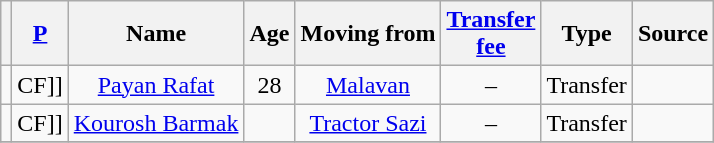<table class="wikitable sortable " style="text-align:center">
<tr>
<th></th>
<th><a href='#'>P</a></th>
<th>Name</th>
<th>Age</th>
<th>Moving from</th>
<th><a href='#'>Transfer<br>fee</a></th>
<th>Type</th>
<th>Source</th>
</tr>
<tr>
<td></td>
<td [[>CF]]</td>
<td><a href='#'>Payan Rafat</a></td>
<td>28</td>
<td><a href='#'>Malavan</a></td>
<td>–</td>
<td>Transfer</td>
<td></td>
</tr>
<tr>
<td></td>
<td [[>CF]]</td>
<td><a href='#'>Kourosh Barmak</a></td>
<td></td>
<td><a href='#'>Tractor Sazi</a></td>
<td>–</td>
<td>Transfer</td>
<td></td>
</tr>
<tr>
</tr>
</table>
